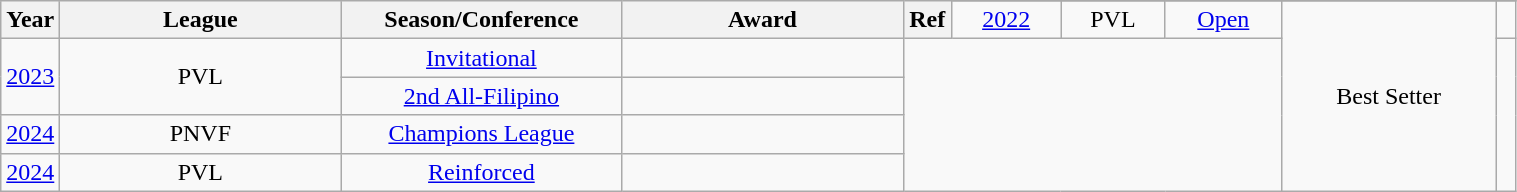<table class="wikitable sortable" style="text-align:center" width="80%">
<tr>
<th style="width:25px;" rowspan="2">Year</th>
<th style="width:180px;" rowspan="2">League</th>
<th style="width:180px;" rowspan="2">Season/Conference</th>
<th style="width:180px;" rowspan="2">Award</th>
<th style="width:25px;" rowspan="2">Ref</th>
</tr>
<tr>
<td><a href='#'>2022</a></td>
<td>PVL</td>
<td><a href='#'>Open</a></td>
<td rowspan="5">Best Setter</td>
<td></td>
</tr>
<tr>
<td rowspan="2"><a href='#'>2023</a></td>
<td rowspan=2>PVL</td>
<td><a href='#'>Invitational</a></td>
<td></td>
</tr>
<tr>
<td><a href='#'>2nd All-Filipino</a></td>
<td></td>
</tr>
<tr>
<td><a href='#'>2024</a></td>
<td>PNVF</td>
<td><a href='#'>Champions League</a></td>
<td></td>
</tr>
<tr>
<td><a href='#'>2024</a></td>
<td>PVL</td>
<td><a href='#'>Reinforced</a></td>
<td></td>
</tr>
</table>
